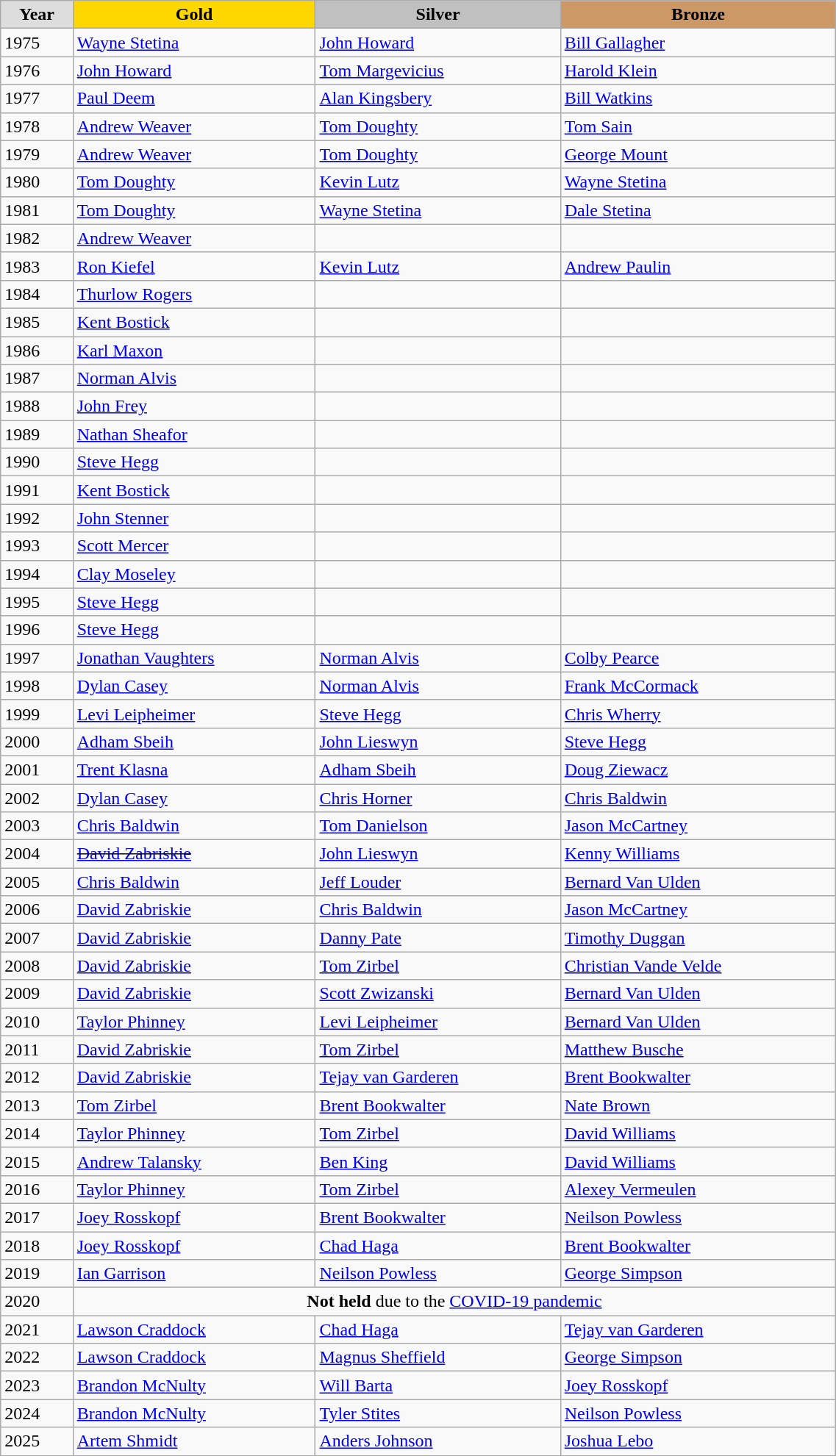<table class="wikitable" style="width: 60%; text-align:left;">
<tr>
<td style="background:#DDDDDD; font-weight:bold; text-align:center;">Year</td>
<td style="background:gold; font-weight:bold; text-align:center;">Gold</td>
<td style="background:silver; font-weight:bold; text-align:center;">Silver</td>
<td style="background:#cc9966; font-weight:bold; text-align:center;">Bronze</td>
</tr>
<tr>
<td>1975</td>
<td><a href='#'>Wayne Stetina</a></td>
<td><a href='#'>John Howard</a></td>
<td><a href='#'>Bill Gallagher</a></td>
</tr>
<tr>
<td>1976</td>
<td><a href='#'>John Howard</a></td>
<td><a href='#'>Tom Margevicius</a></td>
<td><a href='#'>Harold Klein</a></td>
</tr>
<tr>
<td>1977</td>
<td><a href='#'>Paul Deem</a></td>
<td><a href='#'>Alan Kingsbery</a></td>
<td><a href='#'>Bill Watkins</a></td>
</tr>
<tr>
<td>1978</td>
<td><a href='#'>Andrew Weaver</a></td>
<td><a href='#'>Tom Doughty</a></td>
<td><a href='#'>Tom Sain</a></td>
</tr>
<tr>
<td>1979</td>
<td><a href='#'>Andrew Weaver</a></td>
<td><a href='#'>Tom Doughty</a></td>
<td><a href='#'>George Mount</a></td>
</tr>
<tr>
<td>1980</td>
<td><a href='#'>Tom Doughty</a></td>
<td><a href='#'>Kevin Lutz</a></td>
<td><a href='#'>Wayne Stetina</a></td>
</tr>
<tr>
<td>1981</td>
<td><a href='#'>Tom Doughty</a></td>
<td><a href='#'>Wayne Stetina</a></td>
<td><a href='#'>Dale Stetina</a></td>
</tr>
<tr>
<td>1982</td>
<td><a href='#'>Andrew Weaver</a></td>
<td></td>
<td></td>
</tr>
<tr>
<td>1983</td>
<td><a href='#'>Ron Kiefel</a></td>
<td><a href='#'>Kevin Lutz</a></td>
<td><a href='#'>Andrew Paulin</a></td>
</tr>
<tr>
<td>1984</td>
<td><a href='#'>Thurlow Rogers</a></td>
<td></td>
<td></td>
</tr>
<tr>
<td>1985</td>
<td><a href='#'>Kent Bostick</a></td>
<td></td>
<td></td>
</tr>
<tr>
<td>1986</td>
<td><a href='#'>Karl Maxon</a></td>
<td></td>
<td></td>
</tr>
<tr>
<td>1987</td>
<td><a href='#'>Norman Alvis</a></td>
<td></td>
<td></td>
</tr>
<tr>
<td>1988</td>
<td><a href='#'>John Frey</a></td>
<td></td>
<td></td>
</tr>
<tr>
<td>1989</td>
<td><a href='#'>Nathan Sheafor</a></td>
<td></td>
<td></td>
</tr>
<tr>
<td>1990</td>
<td><a href='#'>Steve Hegg</a></td>
<td></td>
<td></td>
</tr>
<tr>
<td>1991</td>
<td><a href='#'>Kent Bostick</a></td>
<td></td>
<td></td>
</tr>
<tr>
<td>1992</td>
<td><a href='#'>John Stenner</a></td>
<td></td>
<td></td>
</tr>
<tr>
<td>1993</td>
<td><a href='#'>Scott Mercer</a></td>
<td></td>
<td></td>
</tr>
<tr>
<td>1994</td>
<td><a href='#'>Clay Moseley</a></td>
<td></td>
<td></td>
</tr>
<tr>
<td>1995</td>
<td><a href='#'>Steve Hegg</a></td>
<td></td>
<td></td>
</tr>
<tr>
<td>1996</td>
<td><a href='#'>Steve Hegg</a></td>
<td></td>
<td></td>
</tr>
<tr>
<td>1997</td>
<td><a href='#'>Jonathan Vaughters</a></td>
<td><a href='#'>Norman Alvis</a></td>
<td><a href='#'>Colby Pearce</a></td>
</tr>
<tr>
<td>1998</td>
<td><a href='#'>Dylan Casey</a></td>
<td><a href='#'>Norman Alvis</a></td>
<td><a href='#'>Frank McCormack</a></td>
</tr>
<tr>
<td>1999</td>
<td><a href='#'>Levi Leipheimer</a></td>
<td><a href='#'>Steve Hegg</a></td>
<td><a href='#'>Chris Wherry</a></td>
</tr>
<tr>
<td>2000</td>
<td><a href='#'>Adham Sbeih</a></td>
<td><a href='#'>John Lieswyn</a></td>
<td><a href='#'>Steve Hegg</a></td>
</tr>
<tr>
<td>2001</td>
<td><a href='#'>Trent Klasna</a></td>
<td><a href='#'>Adham Sbeih</a></td>
<td><a href='#'>Doug Ziewacz</a></td>
</tr>
<tr>
<td>2002</td>
<td><a href='#'>Dylan Casey</a></td>
<td><a href='#'>Chris Horner</a></td>
<td><a href='#'>Chris Baldwin</a></td>
</tr>
<tr>
<td>2003</td>
<td><a href='#'>Chris Baldwin</a></td>
<td><a href='#'>Tom Danielson</a></td>
<td><a href='#'>Jason McCartney</a></td>
</tr>
<tr>
<td>2004</td>
<td><del><a href='#'>David Zabriskie</a></del></td>
<td><a href='#'>John Lieswyn</a></td>
<td><a href='#'>Kenny Williams</a></td>
</tr>
<tr>
<td>2005</td>
<td><a href='#'>Chris Baldwin</a></td>
<td><a href='#'>Jeff Louder</a></td>
<td><a href='#'>Bernard Van Ulden</a></td>
</tr>
<tr>
<td>2006</td>
<td><a href='#'>David Zabriskie</a></td>
<td><a href='#'>Chris Baldwin</a></td>
<td><a href='#'>Jason McCartney</a></td>
</tr>
<tr>
<td>2007</td>
<td><a href='#'>David Zabriskie</a></td>
<td><a href='#'>Danny Pate</a></td>
<td><a href='#'>Timothy Duggan</a></td>
</tr>
<tr>
<td>2008</td>
<td><a href='#'>David Zabriskie</a></td>
<td><a href='#'>Tom Zirbel</a></td>
<td><a href='#'>Christian Vande Velde</a></td>
</tr>
<tr>
<td>2009</td>
<td><a href='#'>David Zabriskie</a></td>
<td><a href='#'>Scott Zwizanski</a></td>
<td><a href='#'>Bernard Van Ulden</a></td>
</tr>
<tr>
<td>2010</td>
<td><a href='#'>Taylor Phinney</a></td>
<td><a href='#'>Levi Leipheimer</a></td>
<td><a href='#'>Bernard Van Ulden</a></td>
</tr>
<tr>
<td>2011</td>
<td><a href='#'>David Zabriskie</a></td>
<td><a href='#'>Tom Zirbel</a></td>
<td><a href='#'>Matthew Busche</a></td>
</tr>
<tr>
<td>2012</td>
<td><a href='#'>David Zabriskie</a></td>
<td><a href='#'>Tejay van Garderen</a></td>
<td><a href='#'>Brent Bookwalter</a></td>
</tr>
<tr>
<td>2013</td>
<td><a href='#'>Tom Zirbel</a></td>
<td><a href='#'>Brent Bookwalter</a></td>
<td><a href='#'>Nate Brown</a></td>
</tr>
<tr>
<td>2014</td>
<td><a href='#'>Taylor Phinney</a></td>
<td><a href='#'>Tom Zirbel</a></td>
<td><a href='#'>David Williams</a></td>
</tr>
<tr>
<td>2015</td>
<td><a href='#'>Andrew Talansky</a></td>
<td><a href='#'>Ben King</a></td>
<td><a href='#'>David Williams</a></td>
</tr>
<tr>
<td>2016</td>
<td><a href='#'>Taylor Phinney</a></td>
<td><a href='#'>Tom Zirbel</a></td>
<td><a href='#'>Alexey Vermeulen</a></td>
</tr>
<tr>
<td>2017</td>
<td><a href='#'>Joey Rosskopf</a></td>
<td><a href='#'>Brent Bookwalter</a></td>
<td><a href='#'>Neilson Powless</a></td>
</tr>
<tr>
<td>2018</td>
<td><a href='#'>Joey Rosskopf</a></td>
<td><a href='#'>Chad Haga</a></td>
<td><a href='#'>Brent Bookwalter</a></td>
</tr>
<tr>
<td>2019</td>
<td><a href='#'>Ian Garrison</a></td>
<td><a href='#'>Neilson Powless</a></td>
<td><a href='#'>George Simpson</a></td>
</tr>
<tr>
<td>2020</td>
<td align=center colspan=3><strong>Not held</strong> due to the <a href='#'>COVID-19 pandemic</a></td>
</tr>
<tr>
<td>2021</td>
<td><a href='#'>Lawson Craddock</a></td>
<td><a href='#'>Chad Haga</a></td>
<td><a href='#'>Tejay van Garderen</a></td>
</tr>
<tr>
<td>2022</td>
<td><a href='#'>Lawson Craddock</a></td>
<td><a href='#'>Magnus Sheffield</a></td>
<td><a href='#'>George Simpson</a></td>
</tr>
<tr>
<td>2023</td>
<td><a href='#'>Brandon McNulty</a></td>
<td><a href='#'>Will Barta</a></td>
<td><a href='#'>Joey Rosskopf</a></td>
</tr>
<tr>
<td>2024</td>
<td><a href='#'>Brandon McNulty</a></td>
<td><a href='#'>Tyler Stites</a></td>
<td><a href='#'>Neilson Powless</a></td>
</tr>
<tr>
<td>2025</td>
<td><a href='#'>Artem Shmidt</a></td>
<td><a href='#'>Anders Johnson</a></td>
<td><a href='#'>Joshua Lebo</a></td>
</tr>
</table>
